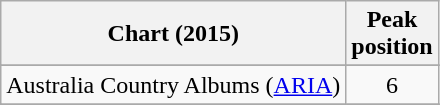<table class="wikitable sortable">
<tr>
<th>Chart (2015)</th>
<th>Peak<br>position</th>
</tr>
<tr>
</tr>
<tr>
<td>Australia Country Albums (<a href='#'>ARIA</a>)</td>
<td align="center">6</td>
</tr>
<tr>
</tr>
<tr>
</tr>
<tr>
</tr>
<tr>
</tr>
<tr>
</tr>
<tr>
</tr>
</table>
